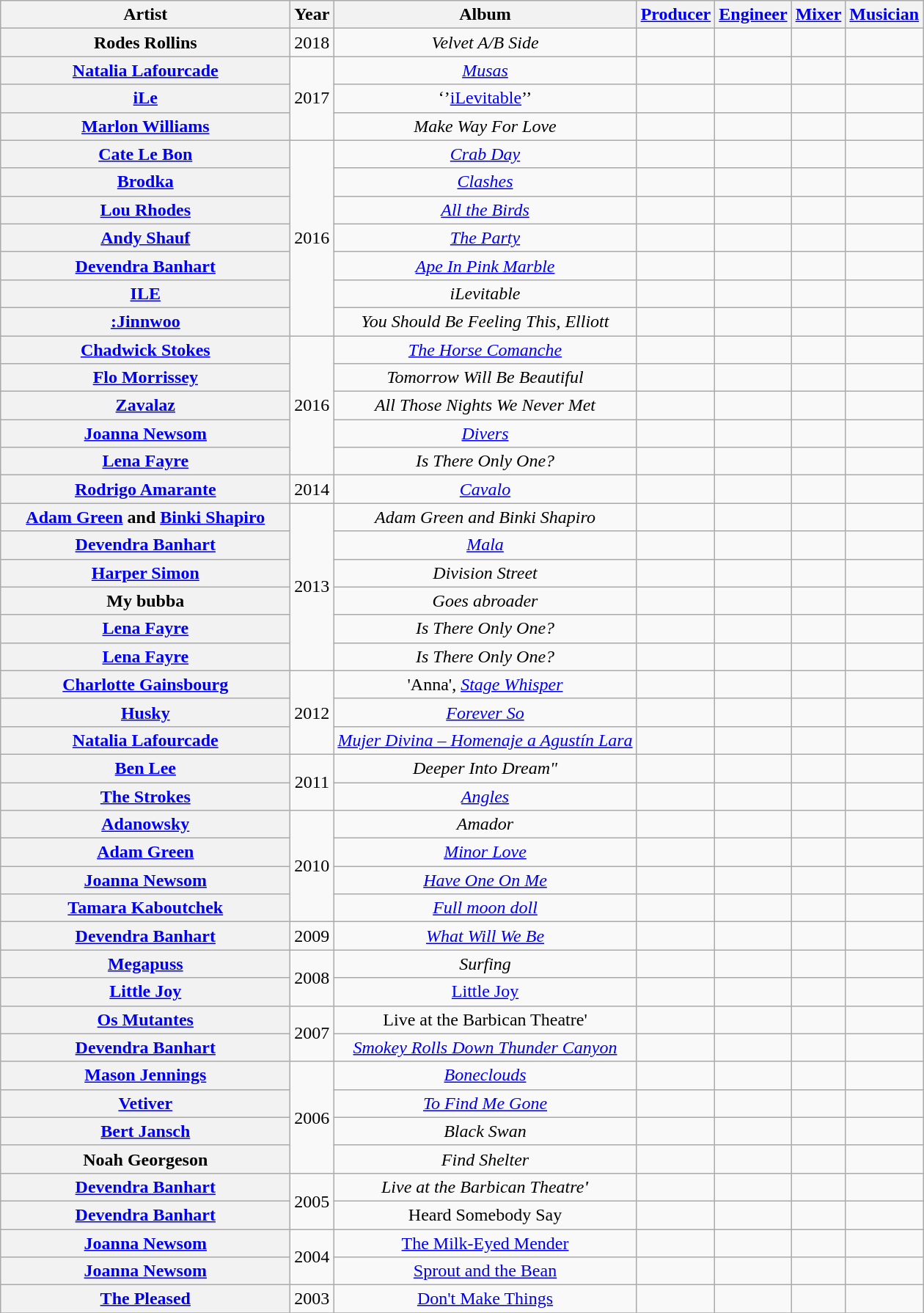<table class="wikitable plainrowheaders" style="text-align:center;">
<tr>
<th scope="col" style="width:16em;">Artist</th>
<th scope="col">Year</th>
<th scope="col">Album</th>
<th scope="col"><a href='#'>Producer</a></th>
<th scope="col"><a href='#'>Engineer</a></th>
<th scope="col"><a href='#'>Mixer</a></th>
<th scope="col"><a href='#'>Musician</a></th>
</tr>
<tr>
<th scope="row">Rodes Rollins</th>
<td rowspan="1">2018</td>
<td><em>Velvet A/B Side</em></td>
<td></td>
<td></td>
<td></td>
<td></td>
</tr>
<tr>
<th scope="row"><a href='#'>Natalia Lafourcade</a></th>
<td rowspan="3">2017</td>
<td><em><a href='#'>Musas</a></em></td>
<td></td>
<td></td>
<td></td>
<td></td>
</tr>
<tr>
<th scope="row"><a href='#'>iLe</a></th>
<td>‘’<a href='#'>iLevitable</a>’’</td>
<td></td>
<td></td>
<td></td>
<td></td>
</tr>
<tr>
<th scope="row"><a href='#'>Marlon Williams</a></th>
<td><em>Make Way For Love</em></td>
<td></td>
<td></td>
<td></td>
<td></td>
</tr>
<tr>
<th scope="row"><a href='#'>Cate Le Bon</a></th>
<td rowspan="7">2016</td>
<td><em><a href='#'>Crab Day</a></em></td>
<td></td>
<td></td>
<td></td>
<td></td>
</tr>
<tr>
<th scope="row"><a href='#'>Brodka</a></th>
<td><em><a href='#'>Clashes</a></em></td>
<td></td>
<td></td>
<td></td>
<td></td>
</tr>
<tr>
<th scope="row"><a href='#'>Lou Rhodes</a></th>
<td><em><a href='#'>All the Birds</a></em></td>
<td></td>
<td></td>
<td></td>
<td></td>
</tr>
<tr>
<th scope="row"><a href='#'>Andy Shauf</a></th>
<td><em><a href='#'>The Party</a></em></td>
<td></td>
<td></td>
<td></td>
<td></td>
</tr>
<tr>
<th scope="row"><a href='#'>Devendra Banhart</a></th>
<td><em><a href='#'>Ape In Pink Marble</a></em></td>
<td></td>
<td></td>
<td></td>
<td></td>
</tr>
<tr>
<th scope="row"><a href='#'>ILE</a></th>
<td><em>iLevitable</em></td>
<td></td>
<td></td>
<td></td>
<td></td>
</tr>
<tr>
<th scope="row"><a href='#'>:Jinnwoo</a></th>
<td><em>You Should Be Feeling This, Elliott</em></td>
<td></td>
<td></td>
<td></td>
<td></td>
</tr>
<tr>
<th scope="row"><a href='#'>Chadwick Stokes</a></th>
<td rowspan="5">2016</td>
<td><em><a href='#'>The Horse Comanche</a></em></td>
<td></td>
<td></td>
<td></td>
<td></td>
</tr>
<tr>
<th scope="row"><a href='#'>Flo Morrissey</a></th>
<td><em>Tomorrow Will Be Beautiful</em></td>
<td></td>
<td></td>
<td></td>
<td></td>
</tr>
<tr>
<th scope="row"><a href='#'>Zavalaz</a></th>
<td><em>All Those Nights We Never Met</em></td>
<td></td>
<td></td>
<td></td>
<td></td>
</tr>
<tr>
<th scope="row"><a href='#'>Joanna Newsom</a></th>
<td><em><a href='#'>Divers</a></em></td>
<td></td>
<td></td>
<td></td>
<td></td>
</tr>
<tr>
<th scope="row"><a href='#'>Lena Fayre</a></th>
<td><em>Is There Only One?</em></td>
<td></td>
<td></td>
<td></td>
<td></td>
</tr>
<tr>
<th scope="row"><a href='#'>Rodrigo Amarante</a></th>
<td rowspan="1">2014</td>
<td><em><a href='#'>Cavalo</a></em></td>
<td></td>
<td></td>
<td></td>
<td></td>
</tr>
<tr>
<th scope="row"><a href='#'>Adam Green</a> and <a href='#'>Binki Shapiro</a></th>
<td rowspan="6">2013</td>
<td><em>Adam Green and Binki Shapiro</em></td>
<td></td>
<td></td>
<td></td>
<td></td>
</tr>
<tr>
<th scope="row"><a href='#'>Devendra Banhart</a></th>
<td><em><a href='#'>Mala</a></em></td>
<td></td>
<td></td>
<td></td>
<td></td>
</tr>
<tr>
<th scope="row"><a href='#'>Harper Simon</a></th>
<td><em>Division Street</em></td>
<td></td>
<td></td>
<td></td>
<td></td>
</tr>
<tr>
<th scope="row">My bubba</th>
<td><em>Goes abroader</em></td>
<td></td>
<td></td>
<td></td>
<td></td>
</tr>
<tr>
<th scope="row"><a href='#'>Lena Fayre</a></th>
<td><em>Is There Only One?</em></td>
<td></td>
<td></td>
<td></td>
<td></td>
</tr>
<tr>
<th scope="row"><a href='#'>Lena Fayre</a></th>
<td><em>Is There Only One?</em></td>
<td></td>
<td></td>
<td></td>
<td></td>
</tr>
<tr>
<th scope="row"><a href='#'>Charlotte Gainsbourg</a></th>
<td rowspan="3">2012</td>
<td>'Anna', <em><a href='#'>Stage Whisper</a></em></td>
<td></td>
<td></td>
<td></td>
<td></td>
</tr>
<tr>
<th scope="row"><a href='#'>Husky</a></th>
<td><em><a href='#'>Forever So</a></em></td>
<td></td>
<td></td>
<td></td>
<td></td>
</tr>
<tr>
<th scope="row"><a href='#'>Natalia Lafourcade</a></th>
<td><em><a href='#'>Mujer Divina – Homenaje a Agustín Lara</a></em></td>
<td></td>
<td></td>
<td></td>
<td></td>
</tr>
<tr>
<th scope="row"><a href='#'>Ben Lee</a></th>
<td rowspan="2">2011</td>
<td><em>Deeper Into Dream"</em></td>
<td></td>
<td></td>
<td></td>
<td></td>
</tr>
<tr>
<th scope="row"><a href='#'>The Strokes</a></th>
<td><em><a href='#'>Angles</a></em></td>
<td></td>
<td></td>
<td></td>
<td></td>
</tr>
<tr>
<th scope="row"><a href='#'>Adanowsky</a></th>
<td rowspan="4">2010</td>
<td><em>Amador</em></td>
<td></td>
<td></td>
<td></td>
<td></td>
</tr>
<tr>
<th scope="row"><a href='#'>Adam Green</a></th>
<td><em><a href='#'>Minor Love</a></em></td>
<td></td>
<td></td>
<td></td>
<td></td>
</tr>
<tr>
<th scope="row"><a href='#'>Joanna Newsom</a></th>
<td><em><a href='#'>Have One On Me</a></em></td>
<td></td>
<td></td>
<td></td>
<td></td>
</tr>
<tr>
<th scope="row"><a href='#'>Tamara Kaboutchek</a></th>
<td><em><a href='#'>Full moon doll</a></em></td>
<td></td>
<td></td>
<td></td>
<td></td>
</tr>
<tr>
<th scope="row"><a href='#'>Devendra Banhart</a></th>
<td rowspan="1">2009</td>
<td><em><a href='#'>What Will We Be</a></em></td>
<td></td>
<td></td>
<td></td>
<td></td>
</tr>
<tr>
<th scope="row"><a href='#'>Megapuss</a></th>
<td rowspan="2">2008</td>
<td><em>Surfing<strong></td>
<td></td>
<td></td>
<td></td>
<td></td>
</tr>
<tr>
<th scope="row"><a href='#'>Little Joy</a></th>
<td></em><a href='#'>Little Joy</a><em></td>
<td></td>
<td></td>
<td></td>
<td></td>
</tr>
<tr>
<th scope="row"><a href='#'>Os Mutantes</a></th>
<td rowspan="2">2007</td>
<td></em>Live at the Barbican Theatre</strong>'</td>
<td></td>
<td></td>
<td></td>
<td></td>
</tr>
<tr>
<th scope="row"><a href='#'>Devendra Banhart</a></th>
<td><em><a href='#'>Smokey Rolls Down Thunder Canyon</a></em></td>
<td></td>
<td></td>
<td></td>
<td></td>
</tr>
<tr>
<th scope="row"><a href='#'>Mason Jennings</a></th>
<td rowspan="4">2006</td>
<td><em><a href='#'>Boneclouds</a></em></td>
<td></td>
<td></td>
<td></td>
<td></td>
</tr>
<tr>
<th scope="row"><a href='#'>Vetiver</a></th>
<td><em><a href='#'>To Find Me Gone</a></em></td>
<td></td>
<td></td>
<td></td>
<td></td>
</tr>
<tr>
<th scope="row"><a href='#'>Bert Jansch</a></th>
<td><em>Black Swan</em></td>
<td></td>
<td></td>
<td></td>
<td></td>
</tr>
<tr>
<th scope="row">Noah Georgeson</th>
<td><em>Find Shelter</em></td>
<td></td>
<td></td>
<td></td>
<td></td>
</tr>
<tr>
<th scope="row"><a href='#'>Devendra Banhart</a></th>
<td rowspan="2">2005</td>
<td><em>Live at the Barbican Theatre<strong>'</td>
<td></td>
<td></td>
<td></td>
<td></td>
</tr>
<tr>
<th scope="row"><a href='#'>Devendra Banhart</a></th>
<td></em>Heard Somebody Say<em></td>
<td></td>
<td></td>
<td></td>
<td></td>
</tr>
<tr>
<th scope="row"><a href='#'>Joanna Newsom</a></th>
<td rowspan="2">2004</td>
<td></em><a href='#'>The Milk-Eyed Mender</a><em></td>
<td></td>
<td></td>
<td></td>
<td></td>
</tr>
<tr>
<th scope="row"><a href='#'>Joanna Newsom</a></th>
<td></em><a href='#'>Sprout and the Bean</a><em></td>
<td></td>
<td></td>
<td></td>
<td></td>
</tr>
<tr>
<th scope="row"><a href='#'>The Pleased</a></th>
<td rowspan="1">2003</td>
<td></em><a href='#'>Don't Make Things</a><em></td>
<td></td>
<td></td>
<td></td>
<td></td>
</tr>
<tr>
</tr>
</table>
